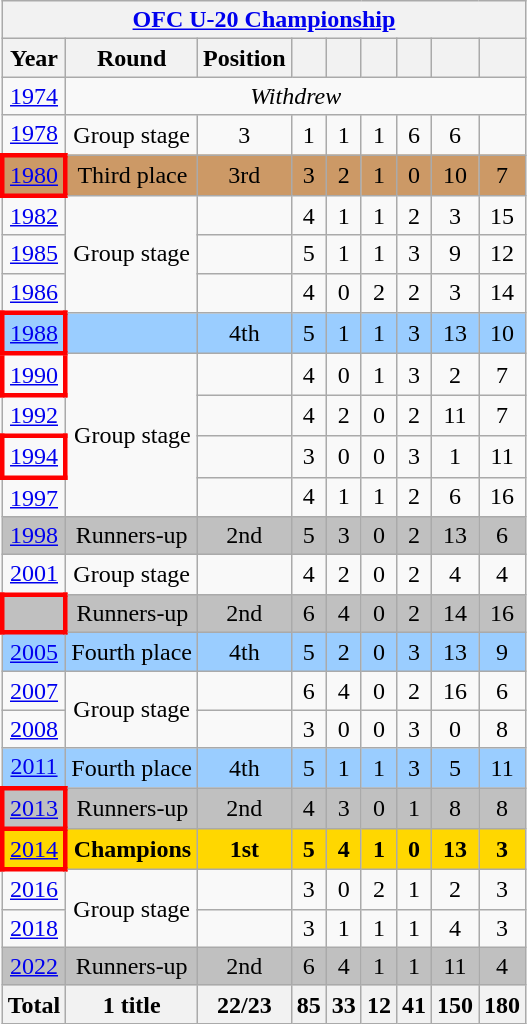<table class="wikitable" style="text-align: center;">
<tr>
<th colspan=11><a href='#'>OFC U-20 Championship</a></th>
</tr>
<tr>
<th>Year</th>
<th>Round</th>
<th>Position</th>
<th></th>
<th></th>
<th></th>
<th></th>
<th></th>
<th></th>
</tr>
<tr>
<td> <a href='#'>1974</a></td>
<td colspan=8><em>Withdrew</em></td>
</tr>
<tr>
<td> <a href='#'>1978</a></td>
<td>Group stage</td>
<td>3</td>
<td>1</td>
<td>1</td>
<td>1</td>
<td>6</td>
<td>6</td>
</tr>
<tr style="background:#c96;">
<td style="border: 3px solid red"> <a href='#'>1980</a></td>
<td>Third place</td>
<td>3rd</td>
<td>3</td>
<td>2</td>
<td>1</td>
<td>0</td>
<td>10</td>
<td>7</td>
</tr>
<tr>
<td> <a href='#'>1982</a></td>
<td rowspan=3>Group stage</td>
<td></td>
<td>4</td>
<td>1</td>
<td>1</td>
<td>2</td>
<td>3</td>
<td>15</td>
</tr>
<tr>
<td> <a href='#'>1985</a></td>
<td></td>
<td>5</td>
<td>1</td>
<td>1</td>
<td>3</td>
<td>9</td>
<td>12</td>
</tr>
<tr>
<td> <a href='#'>1986</a></td>
<td></td>
<td>4</td>
<td>0</td>
<td>2</td>
<td>2</td>
<td>3</td>
<td>14</td>
</tr>
<tr style="background:#9acdff">
<td style="border: 3px solid red"> <a href='#'>1988</a></td>
<td></td>
<td>4th</td>
<td>5</td>
<td>1</td>
<td>1</td>
<td>3</td>
<td>13</td>
<td>10</td>
</tr>
<tr>
<td style="border: 3px solid red"> <a href='#'>1990</a></td>
<td rowspan=4>Group stage</td>
<td></td>
<td>4</td>
<td>0</td>
<td>1</td>
<td>3</td>
<td>2</td>
<td>7</td>
</tr>
<tr>
<td> <a href='#'>1992</a></td>
<td></td>
<td>4</td>
<td>2</td>
<td>0</td>
<td>2</td>
<td>11</td>
<td>7</td>
</tr>
<tr>
<td style="border: 3px solid red"> <a href='#'>1994</a></td>
<td></td>
<td>3</td>
<td>0</td>
<td>0</td>
<td>3</td>
<td>1</td>
<td>11</td>
</tr>
<tr>
<td> <a href='#'>1997</a></td>
<td></td>
<td>4</td>
<td>1</td>
<td>1</td>
<td>2</td>
<td>6</td>
<td>16</td>
</tr>
<tr style="background:silver;">
<td> <a href='#'>1998</a></td>
<td>Runners-up</td>
<td>2nd</td>
<td>5</td>
<td>3</td>
<td>0</td>
<td>2</td>
<td>13</td>
<td>6</td>
</tr>
<tr>
<td>  <a href='#'>2001</a></td>
<td>Group stage</td>
<td></td>
<td>4</td>
<td>2</td>
<td>0</td>
<td>2</td>
<td>4</td>
<td>4</td>
</tr>
<tr style="background:silver;">
<td style="border: 3px solid red"></td>
<td>Runners-up</td>
<td>2nd</td>
<td>6</td>
<td>4</td>
<td>0</td>
<td>2</td>
<td>14</td>
<td>16</td>
</tr>
<tr style="background:#9acdff">
<td> <a href='#'>2005</a></td>
<td>Fourth place</td>
<td>4th</td>
<td>5</td>
<td>2</td>
<td>0</td>
<td>3</td>
<td>13</td>
<td>9</td>
</tr>
<tr>
<td> <a href='#'>2007</a></td>
<td rowspan=2>Group stage</td>
<td></td>
<td>6</td>
<td>4</td>
<td>0</td>
<td>2</td>
<td>16</td>
<td>6</td>
</tr>
<tr>
<td> <a href='#'>2008</a></td>
<td></td>
<td>3</td>
<td>0</td>
<td>0</td>
<td>3</td>
<td>0</td>
<td>8</td>
</tr>
<tr style="background:#9acdff">
<td> <a href='#'>2011</a></td>
<td>Fourth place</td>
<td>4th</td>
<td>5</td>
<td>1</td>
<td>1</td>
<td>3</td>
<td>5</td>
<td>11</td>
</tr>
<tr style="background:silver;">
<td style="border: 3px solid red"> <a href='#'>2013</a></td>
<td>Runners-up</td>
<td>2nd</td>
<td>4</td>
<td>3</td>
<td>0</td>
<td>1</td>
<td>8</td>
<td>8</td>
</tr>
<tr style="background:gold">
<td style="border: 3px solid red"> <a href='#'>2014</a></td>
<td><strong>Champions</strong></td>
<td><strong>1st</strong></td>
<td><strong>5</strong></td>
<td><strong>4</strong></td>
<td><strong>1</strong></td>
<td><strong>0</strong></td>
<td><strong>13</strong></td>
<td><strong>3</strong></td>
</tr>
<tr>
<td>  <a href='#'>2016</a></td>
<td rowspan=2>Group stage</td>
<td></td>
<td>3</td>
<td>0</td>
<td>2</td>
<td>1</td>
<td>2</td>
<td>3</td>
</tr>
<tr>
<td>  <a href='#'>2018</a></td>
<td></td>
<td>3</td>
<td>1</td>
<td>1</td>
<td>1</td>
<td>4</td>
<td>3</td>
</tr>
<tr style="background:silver;">
<td> <a href='#'>2022</a></td>
<td>Runners-up</td>
<td>2nd</td>
<td>6</td>
<td>4</td>
<td>1</td>
<td>1</td>
<td>11</td>
<td>4</td>
</tr>
<tr>
<th><strong>Total</strong></th>
<th>1 title</th>
<th><strong>22/23</strong></th>
<th><strong>85</strong></th>
<th><strong>33</strong></th>
<th><strong>12</strong></th>
<th><strong>41</strong></th>
<th><strong>150</strong></th>
<th><strong>180</strong></th>
</tr>
</table>
